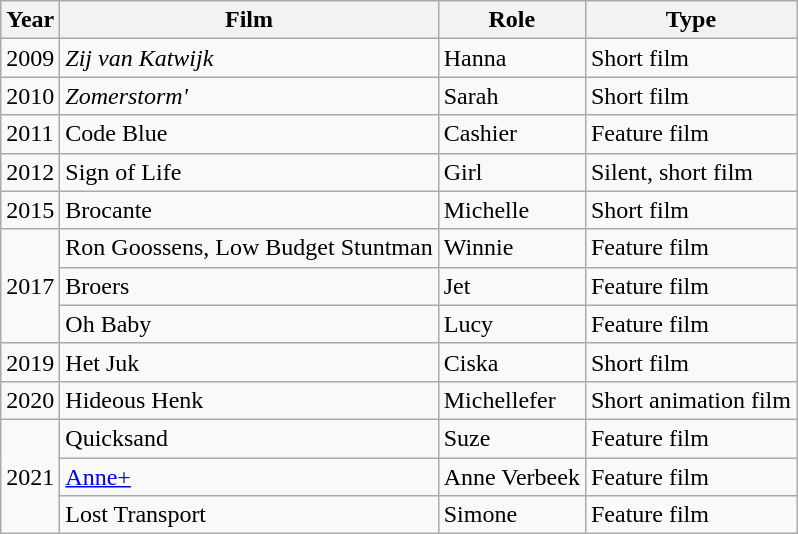<table class="wikitable">
<tr>
<th>Year</th>
<th>Film</th>
<th>Role</th>
<th>Type</th>
</tr>
<tr>
<td>2009</td>
<td><em>Zij van Katwijk</em></td>
<td>Hanna</td>
<td>Short film</td>
</tr>
<tr>
<td>2010</td>
<td><em>Zomerstorm'</td>
<td>Sarah</td>
<td>Short film</td>
</tr>
<tr>
<td>2011</td>
<td></em>Code Blue<em></td>
<td>Cashier</td>
<td>Feature film</td>
</tr>
<tr>
<td>2012</td>
<td></em>Sign of Life<em></td>
<td>Girl</td>
<td>Silent, short film</td>
</tr>
<tr>
<td>2015</td>
<td></em>Brocante<em></td>
<td>Michelle</td>
<td>Short film</td>
</tr>
<tr>
<td rowspan="3">2017</td>
<td></em>Ron Goossens, Low Budget Stuntman<em></td>
<td>Winnie</td>
<td>Feature film</td>
</tr>
<tr>
<td></em>Broers<em></td>
<td>Jet</td>
<td>Feature film</td>
</tr>
<tr>
<td></em>Oh Baby<em></td>
<td>Lucy</td>
<td>Feature film</td>
</tr>
<tr>
<td>2019</td>
<td></em>Het Juk<em></td>
<td>Ciska</td>
<td>Short film</td>
</tr>
<tr>
<td>2020</td>
<td></em>Hideous Henk<em></td>
<td>Michellefer</td>
<td>Short animation film</td>
</tr>
<tr>
<td rowspan="3">2021</td>
<td></em>Quicksand<em></td>
<td>Suze </td>
<td>Feature film</td>
</tr>
<tr>
<td></em><a href='#'>Anne+</a><em></td>
<td>Anne Verbeek</td>
<td>Feature film</td>
</tr>
<tr>
<td></em>Lost Transport<em></td>
<td>Simone </td>
<td>Feature film</td>
</tr>
</table>
